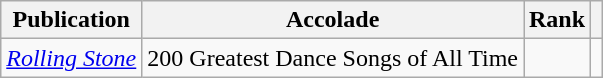<table class="sortable wikitable">
<tr>
<th>Publication</th>
<th>Accolade</th>
<th>Rank</th>
<th class="unsortable"></th>
</tr>
<tr>
<td><em><a href='#'>Rolling Stone</a></em></td>
<td>200 Greatest Dance Songs of All Time</td>
<td></td>
<td></td>
</tr>
</table>
